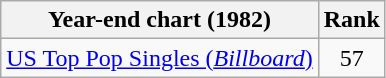<table class="wikitable sortable">
<tr>
<th>Year-end chart (1982)</th>
<th>Rank</th>
</tr>
<tr>
<td><a href='#'>US Top Pop Singles (<em>Billboard</em>)</a></td>
<td align="center">57</td>
</tr>
</table>
